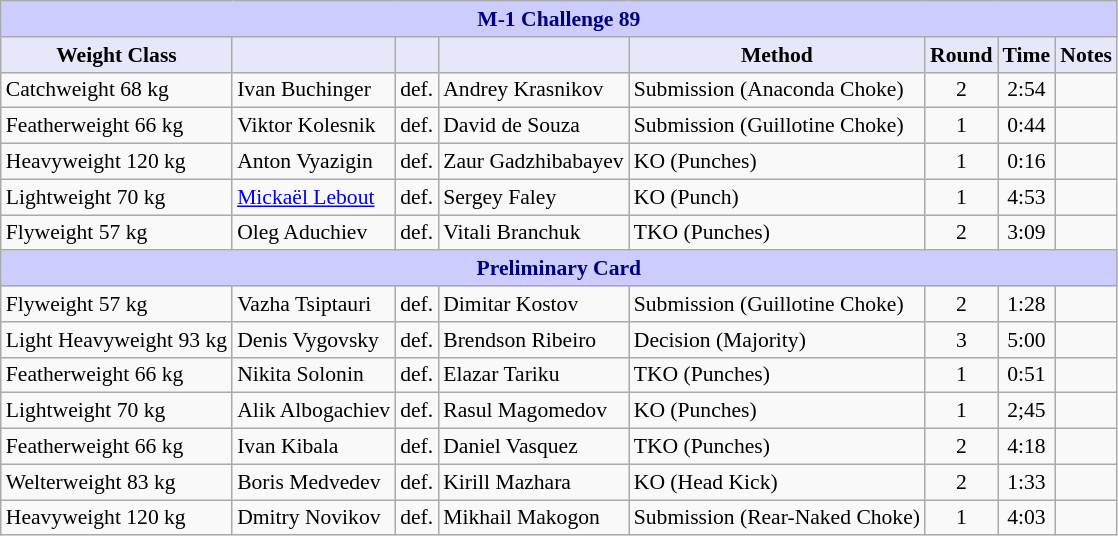<table class="wikitable" style="font-size: 90%;">
<tr>
<th colspan="8" style="background-color: #ccf; color: #000080; text-align: center;"><strong>M-1 Challenge 89</strong></th>
</tr>
<tr>
<th colspan="1" style="background-color: #E6E8FA; color: #000000; text-align: center;">Weight Class</th>
<th colspan="1" style="background-color: #E6E8FA; color: #000000; text-align: center;"></th>
<th colspan="1" style="background-color: #E6E8FA; color: #000000; text-align: center;"></th>
<th colspan="1" style="background-color: #E6E8FA; color: #000000; text-align: center;"></th>
<th colspan="1" style="background-color: #E6E8FA; color: #000000; text-align: center;">Method</th>
<th colspan="1" style="background-color: #E6E8FA; color: #000000; text-align: center;">Round</th>
<th colspan="1" style="background-color: #E6E8FA; color: #000000; text-align: center;">Time</th>
<th colspan="1" style="background-color: #E6E8FA; color: #000000; text-align: center;">Notes</th>
</tr>
<tr>
<td>Catchweight 68 kg</td>
<td> Ivan Buchinger</td>
<td>def.</td>
<td> Andrey Krasnikov</td>
<td>Submission (Anaconda Choke)</td>
<td align=center>2</td>
<td align=center>2:54</td>
<td></td>
</tr>
<tr>
<td>Featherweight 66 kg</td>
<td> Viktor Kolesnik</td>
<td>def.</td>
<td> David de Souza</td>
<td>Submission (Guillotine Choke)</td>
<td align=center>1</td>
<td align=center>0:44</td>
<td></td>
</tr>
<tr>
<td>Heavyweight 120 kg</td>
<td> Anton Vyazigin</td>
<td>def.</td>
<td> Zaur Gadzhibabayev</td>
<td>KO (Punches)</td>
<td align=center>1</td>
<td align=center>0:16</td>
<td></td>
</tr>
<tr>
<td>Lightweight 70 kg</td>
<td> <a href='#'>Mickaël Lebout</a></td>
<td>def.</td>
<td> Sergey Faley</td>
<td>KO (Punch)</td>
<td align=center>1</td>
<td align=center>4:53</td>
<td></td>
</tr>
<tr>
<td>Flyweight 57 kg</td>
<td> Oleg Aduchiev</td>
<td>def.</td>
<td> Vitali Branchuk</td>
<td>TKO (Punches)</td>
<td align=center>2</td>
<td align=center>3:09</td>
<td></td>
</tr>
<tr>
<th colspan="8" style="background-color: #ccf; color: #000080; text-align: center;"><strong>Preliminary Card</strong></th>
</tr>
<tr>
<td>Flyweight 57 kg</td>
<td> Vazha Tsiptauri</td>
<td>def.</td>
<td> Dimitar Kostov</td>
<td>Submission (Guillotine Choke)</td>
<td align=center>2</td>
<td align=center>1:28</td>
<td></td>
</tr>
<tr>
<td>Light Heavyweight 93 kg</td>
<td> Denis Vygovsky</td>
<td>def.</td>
<td> Brendson Ribeiro</td>
<td>Decision (Majority)</td>
<td align=center>3</td>
<td align=center>5:00</td>
<td></td>
</tr>
<tr>
<td>Featherweight 66 kg</td>
<td> Nikita Solonin</td>
<td>def.</td>
<td> Elazar Tariku</td>
<td>TKO (Punches)</td>
<td align=center>1</td>
<td align=center>0:51</td>
<td></td>
</tr>
<tr>
<td>Lightweight 70 kg</td>
<td> Alik Albogachiev</td>
<td>def.</td>
<td> Rasul Magomedov</td>
<td>KO (Punches)</td>
<td align=center>1</td>
<td align=center>2;45</td>
<td></td>
</tr>
<tr>
<td>Featherweight 66 kg</td>
<td> Ivan Kibala</td>
<td>def.</td>
<td> Daniel Vasquez</td>
<td>TKO (Punches)</td>
<td align=center>2</td>
<td align=center>4:18</td>
<td></td>
</tr>
<tr>
<td>Welterweight 83 kg</td>
<td> Boris Medvedev</td>
<td>def.</td>
<td> Kirill Mazhara</td>
<td>KO (Head Kick)</td>
<td align=center>2</td>
<td align=center>1:33</td>
<td></td>
</tr>
<tr>
<td>Heavyweight 120 kg</td>
<td> Dmitry Novikov</td>
<td>def.</td>
<td> Mikhail Makogon</td>
<td>Submission (Rear-Naked Choke)</td>
<td align=center>1</td>
<td align=center>4:03</td>
<td></td>
</tr>
</table>
